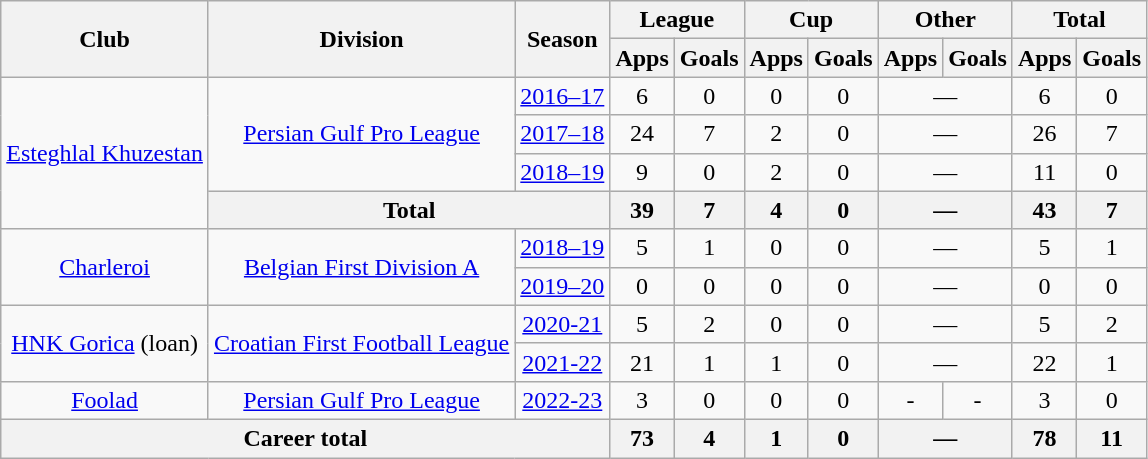<table class="wikitable" style="text-align: center;">
<tr>
<th rowspan="2">Club</th>
<th rowspan="2">Division</th>
<th rowspan="2">Season</th>
<th colspan="2">League</th>
<th colspan="2">Cup</th>
<th colspan="2">Other</th>
<th colspan="2">Total</th>
</tr>
<tr>
<th>Apps</th>
<th>Goals</th>
<th>Apps</th>
<th>Goals</th>
<th>Apps</th>
<th>Goals</th>
<th>Apps</th>
<th>Goals</th>
</tr>
<tr>
<td rowspan="4"><a href='#'>Esteghlal Khuzestan</a></td>
<td rowspan="3"><a href='#'>Persian Gulf Pro League</a></td>
<td><a href='#'>2016–17</a></td>
<td>6</td>
<td>0</td>
<td>0</td>
<td>0</td>
<td colspan=2>—</td>
<td>6</td>
<td>0</td>
</tr>
<tr>
<td><a href='#'>2017–18</a></td>
<td>24</td>
<td>7</td>
<td>2</td>
<td>0</td>
<td colspan=2>—</td>
<td>26</td>
<td>7</td>
</tr>
<tr>
<td><a href='#'>2018–19</a></td>
<td>9</td>
<td>0</td>
<td>2</td>
<td>0</td>
<td colspan=2>—</td>
<td>11</td>
<td>0</td>
</tr>
<tr>
<th colspan=2>Total</th>
<th>39</th>
<th>7</th>
<th>4</th>
<th>0</th>
<th colspan=2>—</th>
<th>43</th>
<th>7</th>
</tr>
<tr>
<td rowspan="2"><a href='#'>Charleroi</a></td>
<td rowspan="2"><a href='#'>Belgian First Division A</a></td>
<td><a href='#'>2018–19</a></td>
<td>5</td>
<td>1</td>
<td>0</td>
<td>0</td>
<td colspan="2">—</td>
<td>5</td>
<td>1</td>
</tr>
<tr>
<td><a href='#'>2019–20</a></td>
<td>0</td>
<td>0</td>
<td>0</td>
<td>0</td>
<td colspan="2">—</td>
<td>0</td>
<td>0</td>
</tr>
<tr>
<td rowspan="2"><a href='#'>HNK Gorica</a> (loan)</td>
<td rowspan="2"><a href='#'>Croatian First Football League</a></td>
<td><a href='#'>2020-21</a></td>
<td>5</td>
<td>2</td>
<td>0</td>
<td>0</td>
<td colspan="2">—</td>
<td>5</td>
<td>2</td>
</tr>
<tr>
<td><a href='#'>2021-22</a></td>
<td>21</td>
<td>1</td>
<td>1</td>
<td>0</td>
<td colspan="2">—</td>
<td>22</td>
<td>1</td>
</tr>
<tr>
<td><a href='#'>Foolad</a></td>
<td><a href='#'>Persian Gulf Pro League</a></td>
<td><a href='#'>2022-23</a></td>
<td>3</td>
<td>0</td>
<td>0</td>
<td>0</td>
<td>-</td>
<td>-</td>
<td>3</td>
<td>0</td>
</tr>
<tr>
<th colspan="3">Career total</th>
<th>73</th>
<th>4</th>
<th>1</th>
<th>0</th>
<th colspan="2">—</th>
<th>78</th>
<th>11</th>
</tr>
</table>
